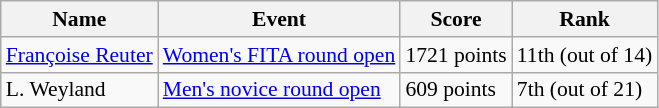<table class="wikitable sortable" style="font-size:90%">
<tr>
<th>Name</th>
<th>Event</th>
<th>Score</th>
<th>Rank</th>
</tr>
<tr>
<td><a href='#'>Françoise Reuter</a></td>
<td><a href='#'>Women's FITA round open</a></td>
<td>1721 points</td>
<td>11th (out of 14)</td>
</tr>
<tr>
<td>L. Weyland</td>
<td><a href='#'>Men's novice round open</a></td>
<td>609 points</td>
<td>7th (out of 21)</td>
</tr>
</table>
